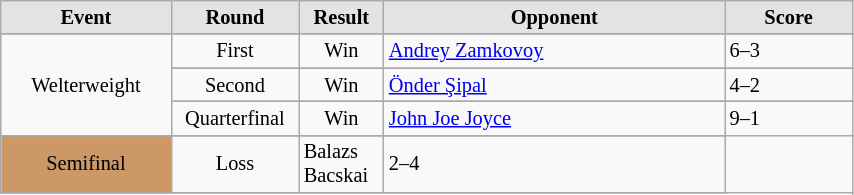<table class="wikitable" style="font-size: 85%; text-align: left; width:45%">
<tr>
<th style='border-style: none none solid solid; background: #e3e3e3; width: 20%'><strong>Event</strong></th>
<th style='border-style: none none solid solid; background: #e3e3e3; width: 15%'><strong>Round</strong></th>
<th style='border-style: none none solid solid; background: #e3e3e3; width: 10%'><strong>Result</strong></th>
<th style='border-style: none none solid solid; background: #e3e3e3; width: 40%'><strong>Opponent</strong></th>
<th style='border-style: none none solid solid; background: #e3e3e3; width: 15%'><strong>Score</strong></th>
</tr>
<tr>
</tr>
<tr align=center>
<td rowspan="6" style="text-align:center;">Welterweight</td>
<td align='center'>First</td>
<td>Win</td>
<td align='left'> <a href='#'>Andrey Zamkovoy</a></td>
<td align='left'>6–3</td>
</tr>
<tr>
</tr>
<tr align=center>
<td align='center'>Second</td>
<td>Win</td>
<td align='left'> <a href='#'>Önder Şipal</a></td>
<td align='left'>4–2</td>
</tr>
<tr>
</tr>
<tr align=center>
<td align='center'>Quarterfinal</td>
<td>Win</td>
<td align='left'> <a href='#'>John Joe Joyce</a></td>
<td align='left'>9–1</td>
</tr>
<tr>
</tr>
<tr align=center>
<td align='center'; bgcolor="#cc9966">Semifinal</td>
<td>Loss</td>
<td align='left'> Balazs Bacskai</td>
<td align='left'>2–4</td>
</tr>
<tr>
</tr>
</table>
